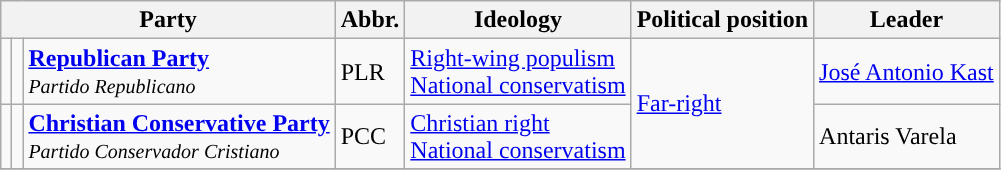<table class="wikitable" style="font-size:100%">
<tr>
<th colspan=3>Party</th>
<th>Abbr.</th>
<th>Ideology</th>
<th>Political position</th>
<th>Leader</th>
</tr>
<tr>
<td style="background-color: "></td>
<td></td>
<td><strong><a href='#'>Republican Party</a></strong><br><small><em>Partido Republicano</em></small></td>
<td>PLR</td>
<td><a href='#'>Right-wing populism</a><br><a href='#'>National conservatism</a></td>
<td rowspan="2"><a href='#'>Far-right</a></td>
<td><a href='#'>José Antonio Kast</a></td>
</tr>
<tr>
<td style="background-color: "></td>
<td></td>
<td><strong><a href='#'>Christian Conservative Party</a></strong><br><small><em>Partido Conservador Cristiano</em></small></td>
<td>PCC</td>
<td><a href='#'>Christian right</a><br><a href='#'>National conservatism</a></td>
<td>Antaris Varela</td>
</tr>
<tr>
</tr>
</table>
